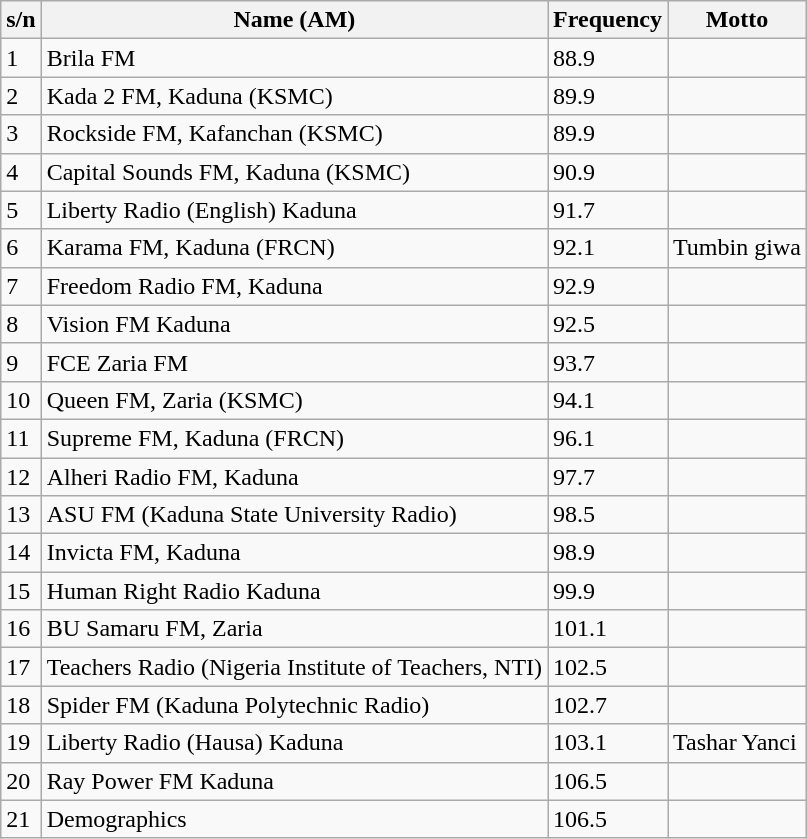<table class="wikitable sortable">
<tr>
<th>s/n</th>
<th>Name (AM)</th>
<th>Frequency</th>
<th>Motto</th>
</tr>
<tr>
<td>1</td>
<td>Brila FM</td>
<td>88.9</td>
<td></td>
</tr>
<tr>
<td>2</td>
<td>Kada 2 FM, Kaduna (KSMC)</td>
<td>89.9</td>
<td></td>
</tr>
<tr>
<td>3</td>
<td>Rockside FM, Kafanchan (KSMC)</td>
<td>89.9</td>
<td></td>
</tr>
<tr>
<td>4</td>
<td>Capital Sounds FM, Kaduna (KSMC)</td>
<td>90.9</td>
<td></td>
</tr>
<tr>
<td>5</td>
<td>Liberty Radio (English) Kaduna</td>
<td>91.7</td>
<td></td>
</tr>
<tr>
<td>6</td>
<td>Karama FM, Kaduna (FRCN)</td>
<td>92.1</td>
<td>Tumbin giwa</td>
</tr>
<tr>
<td>7</td>
<td>Freedom Radio FM, Kaduna</td>
<td>92.9</td>
<td></td>
</tr>
<tr>
<td>8</td>
<td>Vision FM Kaduna</td>
<td>92.5</td>
<td></td>
</tr>
<tr>
<td>9</td>
<td>FCE Zaria FM</td>
<td>93.7</td>
<td></td>
</tr>
<tr>
<td>10</td>
<td>Queen FM, Zaria (KSMC)</td>
<td>94.1</td>
<td></td>
</tr>
<tr>
<td>11</td>
<td>Supreme FM, Kaduna (FRCN)</td>
<td>96.1</td>
<td></td>
</tr>
<tr>
<td>12</td>
<td>Alheri Radio FM, Kaduna</td>
<td>97.7</td>
<td></td>
</tr>
<tr>
<td>13</td>
<td>ASU FM (Kaduna State University Radio)</td>
<td>98.5</td>
<td></td>
</tr>
<tr>
<td>14</td>
<td>Invicta FM, Kaduna</td>
<td>98.9</td>
<td></td>
</tr>
<tr>
<td>15</td>
<td>Human Right Radio Kaduna</td>
<td>99.9</td>
<td></td>
</tr>
<tr>
<td>16</td>
<td>BU Samaru FM, Zaria</td>
<td>101.1</td>
<td></td>
</tr>
<tr>
<td>17</td>
<td>Teachers Radio (Nigeria Institute of Teachers, NTI)</td>
<td>102.5</td>
<td></td>
</tr>
<tr>
<td>18</td>
<td>Spider FM (Kaduna Polytechnic Radio)</td>
<td>102.7</td>
<td></td>
</tr>
<tr>
<td>19</td>
<td>Liberty Radio (Hausa) Kaduna</td>
<td>103.1</td>
<td>Tashar Yanci</td>
</tr>
<tr>
<td>20</td>
<td>Ray Power FM Kaduna</td>
<td>106.5</td>
<td></td>
</tr>
<tr>
<td>21</td>
<td>Demographics</td>
<td>106.5</td>
<td></td>
</tr>
</table>
